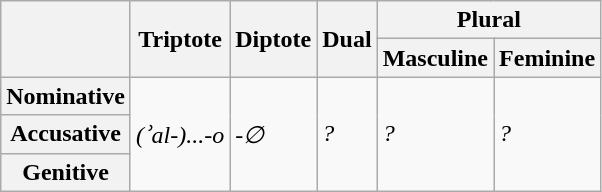<table class="wikitable">
<tr>
<th rowspan=2></th>
<th rowspan=2>Triptote</th>
<th rowspan=2>Diptote</th>
<th rowspan=2>Dual</th>
<th colspan=2>Plural</th>
</tr>
<tr>
<th>Masculine</th>
<th>Feminine</th>
</tr>
<tr>
<th>Nominative</th>
<td rowspan="3"><em>(ʾal-)...-o</em></td>
<td rowspan="3">-<em>∅</em></td>
<td rowspan="3"><em>?</em></td>
<td rowspan="3"><em>?</em></td>
<td rowspan="3"><em>?</em></td>
</tr>
<tr>
<th>Accusative</th>
</tr>
<tr>
<th>Genitive</th>
</tr>
</table>
